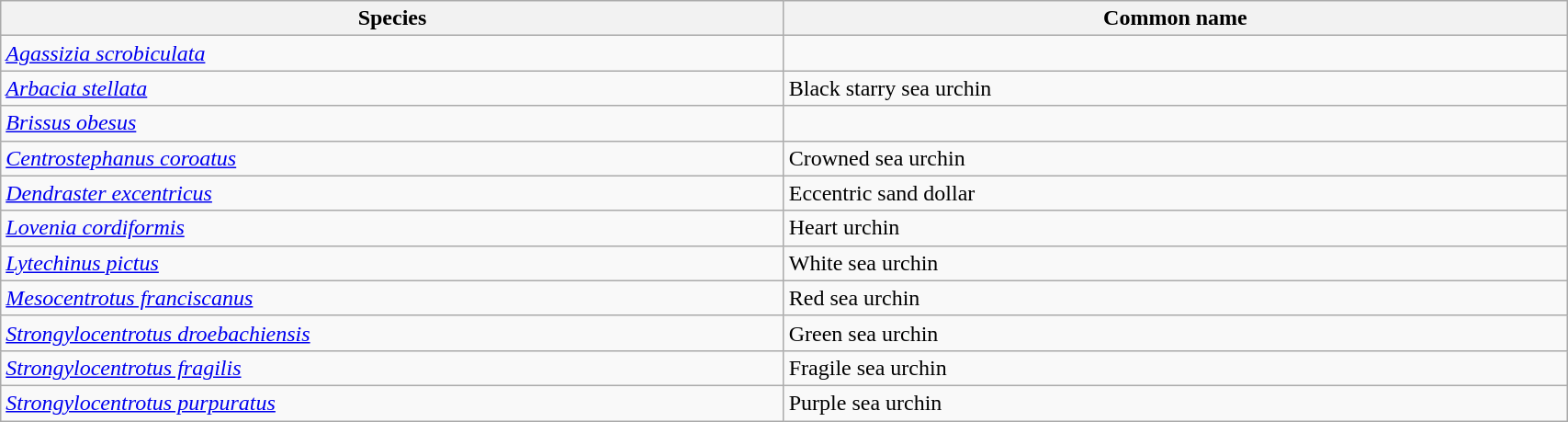<table width=90% class="wikitable">
<tr>
<th width=25%>Species</th>
<th width=25%>Common name</th>
</tr>
<tr>
<td><em><a href='#'>Agassizia scrobiculata</a></em></td>
<td></td>
</tr>
<tr>
<td><em><a href='#'>Arbacia stellata</a></em></td>
<td>Black starry sea urchin</td>
</tr>
<tr>
<td><em><a href='#'>Brissus obesus</a></em></td>
<td></td>
</tr>
<tr>
<td><em><a href='#'>Centrostephanus coroatus</a></em></td>
<td>Crowned sea urchin</td>
</tr>
<tr>
<td><em><a href='#'>Dendraster excentricus</a></em></td>
<td>Eccentric sand dollar</td>
</tr>
<tr>
<td><em><a href='#'>Lovenia cordiformis</a></em></td>
<td>Heart urchin</td>
</tr>
<tr>
<td><em><a href='#'>Lytechinus pictus</a></em></td>
<td>White sea urchin</td>
</tr>
<tr>
<td><em><a href='#'>Mesocentrotus franciscanus</a></em></td>
<td>Red sea urchin</td>
</tr>
<tr>
<td><em><a href='#'>Strongylocentrotus droebachiensis</a></em></td>
<td>Green sea urchin</td>
</tr>
<tr>
<td><em><a href='#'>Strongylocentrotus fragilis</a></em></td>
<td>Fragile sea urchin</td>
</tr>
<tr>
<td><em><a href='#'>Strongylocentrotus purpuratus</a></em></td>
<td>Purple sea urchin</td>
</tr>
</table>
